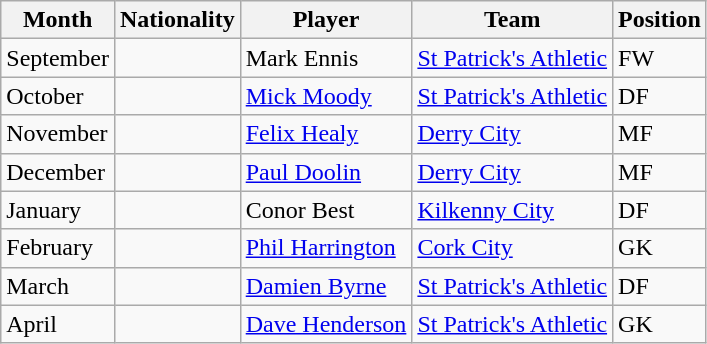<table class="wikitable sortable">
<tr>
<th>Month</th>
<th>Nationality</th>
<th>Player</th>
<th>Team</th>
<th>Position</th>
</tr>
<tr>
<td>September</td>
<td></td>
<td>Mark Ennis</td>
<td><a href='#'>St Patrick's Athletic</a></td>
<td>FW</td>
</tr>
<tr>
<td>October</td>
<td></td>
<td><a href='#'>Mick Moody</a></td>
<td><a href='#'>St Patrick's Athletic</a></td>
<td>DF</td>
</tr>
<tr>
<td>November</td>
<td></td>
<td><a href='#'>Felix Healy</a></td>
<td><a href='#'>Derry City</a></td>
<td>MF</td>
</tr>
<tr>
<td>December</td>
<td></td>
<td><a href='#'>Paul Doolin</a></td>
<td><a href='#'>Derry City</a></td>
<td>MF</td>
</tr>
<tr>
<td>January</td>
<td></td>
<td>Conor Best</td>
<td><a href='#'>Kilkenny City</a></td>
<td>DF</td>
</tr>
<tr>
<td>February</td>
<td></td>
<td><a href='#'>Phil Harrington</a></td>
<td><a href='#'>Cork City</a></td>
<td>GK</td>
</tr>
<tr>
<td>March</td>
<td></td>
<td><a href='#'>Damien Byrne</a></td>
<td><a href='#'>St Patrick's Athletic</a></td>
<td>DF</td>
</tr>
<tr>
<td>April</td>
<td></td>
<td><a href='#'>Dave Henderson</a></td>
<td><a href='#'>St Patrick's Athletic</a></td>
<td>GK</td>
</tr>
</table>
